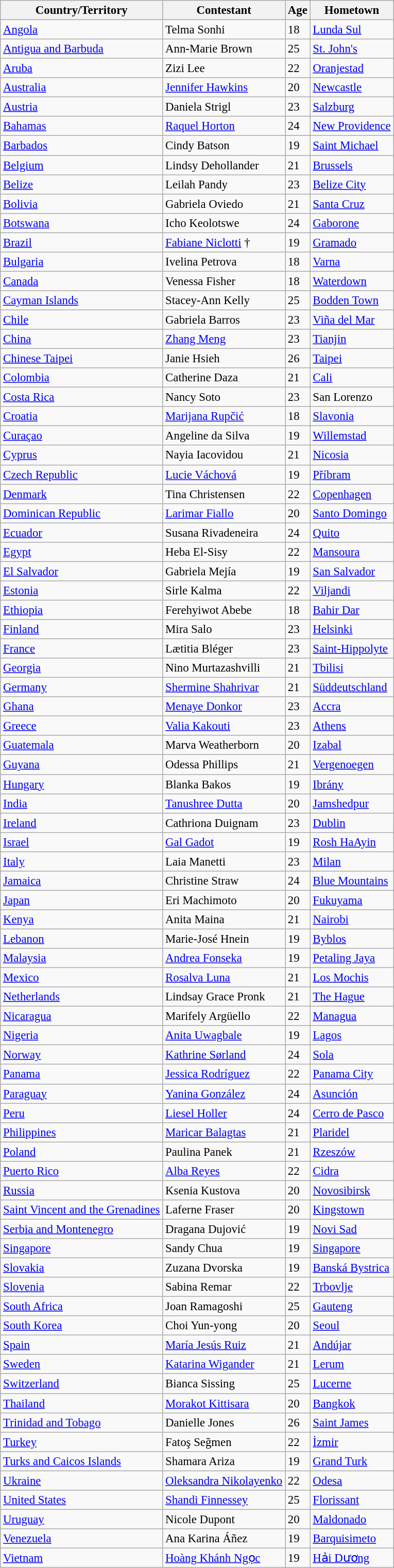<table class="wikitable sortable" style="font-size: 95%;">
<tr>
<th>Country/Territory</th>
<th>Contestant</th>
<th>Age</th>
<th>Hometown</th>
</tr>
<tr>
<td> <a href='#'>Angola</a></td>
<td>Telma Sonhi</td>
<td>18</td>
<td><a href='#'>Lunda Sul</a></td>
</tr>
<tr>
<td> <a href='#'>Antigua and Barbuda</a></td>
<td>Ann-Marie Brown</td>
<td>25</td>
<td><a href='#'>St. John's</a></td>
</tr>
<tr>
<td> <a href='#'>Aruba</a></td>
<td>Zizi Lee</td>
<td>22</td>
<td><a href='#'>Oranjestad</a></td>
</tr>
<tr>
<td> <a href='#'>Australia</a></td>
<td><a href='#'>Jennifer Hawkins</a></td>
<td>20</td>
<td><a href='#'>Newcastle</a></td>
</tr>
<tr>
<td> <a href='#'>Austria</a></td>
<td>Daniela Strigl</td>
<td>23</td>
<td><a href='#'>Salzburg</a></td>
</tr>
<tr>
<td> <a href='#'>Bahamas</a></td>
<td><a href='#'>Raquel Horton</a></td>
<td>24</td>
<td><a href='#'>New Providence</a></td>
</tr>
<tr>
<td> <a href='#'>Barbados</a></td>
<td>Cindy Batson</td>
<td>19</td>
<td><a href='#'>Saint Michael</a></td>
</tr>
<tr>
<td> <a href='#'>Belgium</a></td>
<td>Lindsy Dehollander</td>
<td>21</td>
<td><a href='#'>Brussels</a></td>
</tr>
<tr>
<td> <a href='#'>Belize</a></td>
<td>Leilah Pandy</td>
<td>23</td>
<td><a href='#'>Belize City</a></td>
</tr>
<tr>
<td> <a href='#'>Bolivia</a></td>
<td>Gabriela Oviedo</td>
<td>21</td>
<td><a href='#'>Santa Cruz</a></td>
</tr>
<tr>
<td> <a href='#'>Botswana</a></td>
<td>Icho Keolotswe</td>
<td>24</td>
<td><a href='#'>Gaborone</a></td>
</tr>
<tr>
<td> <a href='#'>Brazil</a></td>
<td><a href='#'>Fabiane Niclotti</a> †</td>
<td>19</td>
<td><a href='#'>Gramado</a></td>
</tr>
<tr>
<td> <a href='#'>Bulgaria</a></td>
<td>Ivelina Petrova</td>
<td>18</td>
<td><a href='#'>Varna</a></td>
</tr>
<tr>
<td> <a href='#'>Canada</a></td>
<td>Venessa Fisher</td>
<td>18</td>
<td><a href='#'>Waterdown</a></td>
</tr>
<tr>
<td> <a href='#'>Cayman Islands</a></td>
<td>Stacey-Ann Kelly</td>
<td>25</td>
<td><a href='#'>Bodden Town</a></td>
</tr>
<tr>
<td> <a href='#'>Chile</a></td>
<td>Gabriela Barros</td>
<td>23</td>
<td><a href='#'>Viña del Mar</a></td>
</tr>
<tr>
<td> <a href='#'>China</a></td>
<td><a href='#'>Zhang Meng</a></td>
<td>23</td>
<td><a href='#'>Tianjin</a></td>
</tr>
<tr>
<td> <a href='#'>Chinese Taipei</a></td>
<td>Janie Hsieh</td>
<td>26</td>
<td><a href='#'>Taipei</a></td>
</tr>
<tr>
<td> <a href='#'>Colombia</a></td>
<td>Catherine Daza</td>
<td>21</td>
<td><a href='#'>Cali</a></td>
</tr>
<tr>
<td> <a href='#'>Costa Rica</a></td>
<td>Nancy Soto</td>
<td>23</td>
<td>San Lorenzo</td>
</tr>
<tr>
<td> <a href='#'>Croatia</a></td>
<td><a href='#'>Marijana Rupčić</a></td>
<td>18</td>
<td><a href='#'>Slavonia</a></td>
</tr>
<tr>
<td> <a href='#'>Curaçao</a></td>
<td>Angeline da Silva</td>
<td>19</td>
<td><a href='#'>Willemstad</a></td>
</tr>
<tr>
<td> <a href='#'>Cyprus</a></td>
<td>Nayia Iacovidou</td>
<td>21</td>
<td><a href='#'>Nicosia</a></td>
</tr>
<tr>
<td> <a href='#'>Czech Republic</a></td>
<td><a href='#'>Lucie Váchová</a></td>
<td>19</td>
<td><a href='#'>Příbram</a></td>
</tr>
<tr>
<td> <a href='#'>Denmark</a></td>
<td>Tina Christensen</td>
<td>22</td>
<td><a href='#'>Copenhagen</a></td>
</tr>
<tr>
<td> <a href='#'>Dominican Republic</a></td>
<td><a href='#'>Larimar Fiallo</a></td>
<td>20</td>
<td><a href='#'>Santo Domingo</a></td>
</tr>
<tr>
<td> <a href='#'>Ecuador</a></td>
<td>Susana Rivadeneira</td>
<td>24</td>
<td><a href='#'>Quito</a></td>
</tr>
<tr>
<td> <a href='#'>Egypt</a></td>
<td>Heba El-Sisy</td>
<td>22</td>
<td><a href='#'>Mansoura</a></td>
</tr>
<tr>
<td> <a href='#'>El Salvador</a></td>
<td>Gabriela Mejía</td>
<td>19</td>
<td><a href='#'>San Salvador</a></td>
</tr>
<tr>
<td> <a href='#'>Estonia</a></td>
<td>Sirle Kalma</td>
<td>22</td>
<td><a href='#'>Viljandi</a></td>
</tr>
<tr>
<td> <a href='#'>Ethiopia</a></td>
<td>Ferehyiwot Abebe</td>
<td>18</td>
<td><a href='#'>Bahir Dar</a></td>
</tr>
<tr>
<td> <a href='#'>Finland</a></td>
<td>Mira Salo</td>
<td>23</td>
<td><a href='#'>Helsinki</a></td>
</tr>
<tr>
<td> <a href='#'>France</a></td>
<td>Lætitia Bléger</td>
<td>23</td>
<td><a href='#'>Saint-Hippolyte</a></td>
</tr>
<tr>
<td> <a href='#'>Georgia</a></td>
<td>Nino Murtazashvilli</td>
<td>21</td>
<td><a href='#'>Tbilisi</a></td>
</tr>
<tr>
<td> <a href='#'>Germany</a></td>
<td><a href='#'>Shermine Shahrivar</a></td>
<td>21</td>
<td><a href='#'>Süddeutschland</a></td>
</tr>
<tr>
<td> <a href='#'>Ghana</a></td>
<td><a href='#'>Menaye Donkor</a></td>
<td>23</td>
<td><a href='#'>Accra</a></td>
</tr>
<tr>
<td> <a href='#'>Greece</a></td>
<td><a href='#'>Valia Kakouti</a></td>
<td>23</td>
<td><a href='#'>Athens</a></td>
</tr>
<tr>
<td> <a href='#'>Guatemala</a></td>
<td>Marva Weatherborn</td>
<td>20</td>
<td><a href='#'>Izabal</a></td>
</tr>
<tr>
<td> <a href='#'>Guyana</a></td>
<td>Odessa Phillips</td>
<td>21</td>
<td><a href='#'>Vergenoegen</a></td>
</tr>
<tr>
<td> <a href='#'>Hungary</a></td>
<td>Blanka Bakos</td>
<td>19</td>
<td><a href='#'>Ibrány</a></td>
</tr>
<tr>
<td> <a href='#'>India</a></td>
<td><a href='#'>Tanushree Dutta</a></td>
<td>20</td>
<td><a href='#'>Jamshedpur</a></td>
</tr>
<tr>
<td> <a href='#'>Ireland</a></td>
<td>Cathriona Duignam</td>
<td>23</td>
<td><a href='#'>Dublin</a></td>
</tr>
<tr>
<td> <a href='#'>Israel</a></td>
<td><a href='#'>Gal Gadot</a></td>
<td>19</td>
<td><a href='#'>Rosh HaAyin</a></td>
</tr>
<tr>
<td> <a href='#'>Italy</a></td>
<td>Laia Manetti</td>
<td>23</td>
<td><a href='#'>Milan</a></td>
</tr>
<tr>
<td> <a href='#'>Jamaica</a></td>
<td>Christine Straw</td>
<td>24</td>
<td><a href='#'>Blue Mountains</a></td>
</tr>
<tr>
<td> <a href='#'>Japan</a></td>
<td>Eri Machimoto</td>
<td>20</td>
<td><a href='#'>Fukuyama</a></td>
</tr>
<tr>
<td> <a href='#'>Kenya</a></td>
<td>Anita Maina</td>
<td>21</td>
<td><a href='#'>Nairobi</a></td>
</tr>
<tr>
<td> <a href='#'>Lebanon</a></td>
<td>Marie-José Hnein</td>
<td>19</td>
<td><a href='#'>Byblos</a></td>
</tr>
<tr>
<td> <a href='#'>Malaysia</a></td>
<td><a href='#'>Andrea Fonseka</a></td>
<td>19</td>
<td><a href='#'>Petaling Jaya</a></td>
</tr>
<tr>
<td> <a href='#'>Mexico</a></td>
<td><a href='#'>Rosalva Luna</a></td>
<td>21</td>
<td><a href='#'>Los Mochis</a></td>
</tr>
<tr>
<td> <a href='#'>Netherlands</a></td>
<td>Lindsay Grace Pronk</td>
<td>21</td>
<td><a href='#'>The Hague</a></td>
</tr>
<tr>
<td> <a href='#'>Nicaragua</a></td>
<td>Marifely Argüello</td>
<td>22</td>
<td><a href='#'>Managua</a></td>
</tr>
<tr>
<td> <a href='#'>Nigeria</a></td>
<td><a href='#'>Anita Uwagbale</a></td>
<td>19</td>
<td><a href='#'>Lagos</a></td>
</tr>
<tr>
<td> <a href='#'>Norway</a></td>
<td><a href='#'>Kathrine Sørland</a></td>
<td>24</td>
<td><a href='#'>Sola</a></td>
</tr>
<tr>
<td> <a href='#'>Panama</a></td>
<td><a href='#'>Jessica Rodríguez</a></td>
<td>22</td>
<td><a href='#'>Panama City</a></td>
</tr>
<tr>
<td> <a href='#'>Paraguay</a></td>
<td><a href='#'>Yanina González</a></td>
<td>24</td>
<td><a href='#'>Asunción</a></td>
</tr>
<tr>
<td> <a href='#'>Peru</a></td>
<td><a href='#'>Liesel Holler</a></td>
<td>24</td>
<td><a href='#'>Cerro de Pasco</a></td>
</tr>
<tr>
<td> <a href='#'>Philippines</a></td>
<td><a href='#'>Maricar Balagtas</a></td>
<td>21</td>
<td><a href='#'>Plaridel</a></td>
</tr>
<tr>
<td> <a href='#'>Poland</a></td>
<td>Paulina Panek</td>
<td>21</td>
<td><a href='#'>Rzeszów</a></td>
</tr>
<tr>
<td> <a href='#'>Puerto Rico</a></td>
<td><a href='#'>Alba Reyes</a></td>
<td>22</td>
<td><a href='#'>Cidra</a></td>
</tr>
<tr>
<td> <a href='#'>Russia</a></td>
<td>Ksenia Kustova</td>
<td>20</td>
<td><a href='#'>Novosibirsk</a></td>
</tr>
<tr>
<td> <a href='#'>Saint Vincent and the Grenadines</a></td>
<td>Laferne Fraser</td>
<td>20</td>
<td><a href='#'>Kingstown</a></td>
</tr>
<tr>
<td> <a href='#'>Serbia and Montenegro</a></td>
<td>Dragana Dujović</td>
<td>19</td>
<td><a href='#'>Novi Sad</a></td>
</tr>
<tr>
<td> <a href='#'>Singapore</a></td>
<td>Sandy Chua</td>
<td>19</td>
<td><a href='#'>Singapore</a></td>
</tr>
<tr>
<td> <a href='#'>Slovakia</a></td>
<td>Zuzana Dvorska</td>
<td>19</td>
<td><a href='#'>Banská Bystrica</a></td>
</tr>
<tr>
<td> <a href='#'>Slovenia</a></td>
<td>Sabina Remar</td>
<td>22</td>
<td><a href='#'>Trbovlje</a></td>
</tr>
<tr>
<td> <a href='#'>South Africa</a></td>
<td>Joan Ramagoshi</td>
<td>25</td>
<td><a href='#'>Gauteng</a></td>
</tr>
<tr>
<td> <a href='#'>South Korea</a></td>
<td>Choi Yun-yong</td>
<td>20</td>
<td><a href='#'>Seoul</a></td>
</tr>
<tr>
<td> <a href='#'>Spain</a></td>
<td><a href='#'>María Jesús Ruiz</a></td>
<td>21</td>
<td><a href='#'>Andújar</a></td>
</tr>
<tr>
<td> <a href='#'>Sweden</a></td>
<td><a href='#'>Katarina Wigander</a></td>
<td>21</td>
<td><a href='#'>Lerum</a></td>
</tr>
<tr>
<td> <a href='#'>Switzerland</a></td>
<td>Bianca Sissing</td>
<td>25</td>
<td><a href='#'>Lucerne</a></td>
</tr>
<tr>
<td> <a href='#'>Thailand</a></td>
<td><a href='#'>Morakot Kittisara</a></td>
<td>20</td>
<td><a href='#'>Bangkok</a></td>
</tr>
<tr>
<td> <a href='#'>Trinidad and Tobago</a></td>
<td>Danielle Jones</td>
<td>26</td>
<td><a href='#'>Saint James</a></td>
</tr>
<tr>
<td> <a href='#'>Turkey</a></td>
<td>Fatoş Seğmen</td>
<td>22</td>
<td><a href='#'>İzmir</a></td>
</tr>
<tr>
<td> <a href='#'>Turks and Caicos Islands</a></td>
<td>Shamara Ariza</td>
<td>19</td>
<td><a href='#'>Grand Turk</a></td>
</tr>
<tr>
<td> <a href='#'>Ukraine</a></td>
<td><a href='#'>Oleksandra Nikolayenko</a></td>
<td>22</td>
<td><a href='#'>Odesa</a></td>
</tr>
<tr>
<td> <a href='#'>United States</a></td>
<td><a href='#'>Shandi Finnessey</a></td>
<td>25</td>
<td><a href='#'>Florissant</a></td>
</tr>
<tr>
<td> <a href='#'>Uruguay</a></td>
<td>Nicole Dupont</td>
<td>20</td>
<td><a href='#'>Maldonado</a></td>
</tr>
<tr>
<td> <a href='#'>Venezuela</a></td>
<td>Ana Karina Áñez</td>
<td>19</td>
<td><a href='#'>Barquisimeto</a></td>
</tr>
<tr>
<td> <a href='#'>Vietnam</a></td>
<td><a href='#'>Hoàng Khánh Ngọc</a></td>
<td>19</td>
<td><a href='#'>Hải Dương</a></td>
</tr>
</table>
